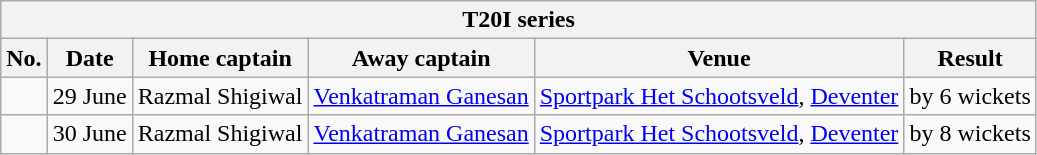<table class="wikitable">
<tr>
<th colspan="9">T20I series</th>
</tr>
<tr>
<th>No.</th>
<th>Date</th>
<th>Home captain</th>
<th>Away captain</th>
<th>Venue</th>
<th>Result</th>
</tr>
<tr>
<td></td>
<td>29 June</td>
<td>Razmal Shigiwal</td>
<td><a href='#'>Venkatraman Ganesan</a></td>
<td><a href='#'>Sportpark Het Schootsveld</a>, <a href='#'>Deventer</a></td>
<td> by 6 wickets</td>
</tr>
<tr>
<td></td>
<td>30 June</td>
<td>Razmal Shigiwal</td>
<td><a href='#'>Venkatraman Ganesan</a></td>
<td><a href='#'>Sportpark Het Schootsveld</a>, <a href='#'>Deventer</a></td>
<td> by 8 wickets</td>
</tr>
</table>
